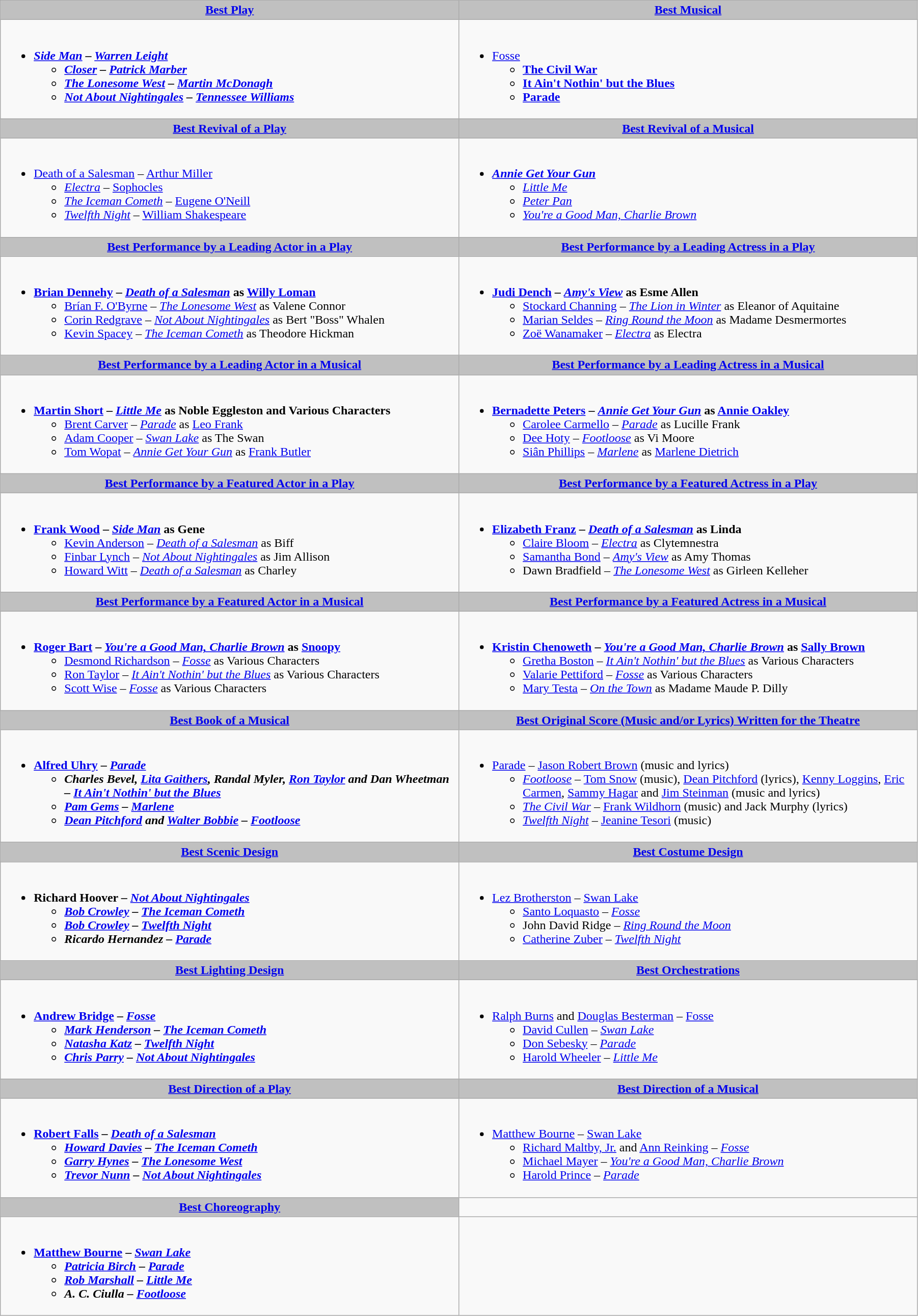<table class=wikitable width="95%">
<tr>
<th style="background:#C0C0C0;" ! width="50%"><a href='#'>Best Play</a></th>
<th style="background:#C0C0C0;" ! width="50%"><a href='#'>Best Musical</a></th>
</tr>
<tr>
<td valign="top"><br><ul><li><strong><em><a href='#'>Side Man</a><em> – <a href='#'>Warren Leight</a><strong><ul><li></em><a href='#'>Closer</a><em> – <a href='#'>Patrick Marber</a></li><li></em><a href='#'>The Lonesome West</a><em> – <a href='#'>Martin McDonagh</a></li><li></em><a href='#'>Not About Nightingales</a><em> – <a href='#'>Tennessee Williams</a></li></ul></li></ul></td>
<td valign="top"><br><ul><li></em></strong><a href='#'>Fosse</a><strong><em><ul><li></em><a href='#'>The Civil War</a><em></li><li></em><a href='#'>It Ain't Nothin' but the Blues</a><em></li><li></em><a href='#'>Parade</a><em></li></ul></li></ul></td>
</tr>
<tr>
<th style="background:#C0C0C0;" ! style="width="50%"><a href='#'>Best Revival of a Play</a></th>
<th style="background:#C0C0C0;" ! style="width="50%"><a href='#'>Best Revival of a Musical</a></th>
</tr>
<tr>
<td valign="top"><br><ul><li></em></strong><a href='#'>Death of a Salesman</a></em> – <a href='#'>Arthur Miller</a></strong><ul><li><em><a href='#'>Electra</a></em> – <a href='#'>Sophocles</a></li><li><em><a href='#'>The Iceman Cometh</a></em> – <a href='#'>Eugene O'Neill</a></li><li><em><a href='#'>Twelfth Night</a></em> – <a href='#'>William Shakespeare</a></li></ul></li></ul></td>
<td valign="top"><br><ul><li><strong><em><a href='#'>Annie Get Your Gun</a></em></strong><ul><li><em><a href='#'>Little Me</a></em></li><li><em><a href='#'>Peter Pan</a></em></li><li><em><a href='#'>You're a Good Man, Charlie Brown</a></em></li></ul></li></ul></td>
</tr>
<tr>
<th style="background:#C0C0C0;" ! style="width="50%"><a href='#'>Best Performance by a Leading Actor in a Play</a></th>
<th style="background:#C0C0C0;" ! style="width="50%"><a href='#'>Best Performance by a Leading Actress in a Play</a></th>
</tr>
<tr>
<td valign="top"><br><ul><li><strong><a href='#'>Brian Dennehy</a> – <em><a href='#'>Death of a Salesman</a></em> as <a href='#'>Willy Loman</a></strong><ul><li><a href='#'>Brían F. O'Byrne</a> – <em><a href='#'>The Lonesome West</a></em> as Valene Connor</li><li><a href='#'>Corin Redgrave</a> – <em><a href='#'>Not About Nightingales</a></em> as Bert "Boss" Whalen</li><li><a href='#'>Kevin Spacey</a> – <em><a href='#'>The Iceman Cometh</a></em> as Theodore Hickman</li></ul></li></ul></td>
<td valign="top"><br><ul><li><strong><a href='#'>Judi Dench</a> – <em><a href='#'>Amy's View</a></em> as Esme Allen</strong><ul><li><a href='#'>Stockard Channing</a> – <em><a href='#'>The Lion in Winter</a></em> as Eleanor of Aquitaine</li><li><a href='#'>Marian Seldes</a> – <em><a href='#'>Ring Round the Moon</a></em> as Madame Desmermortes</li><li><a href='#'>Zoë Wanamaker</a> – <em><a href='#'>Electra</a></em> as Electra</li></ul></li></ul></td>
</tr>
<tr>
<th style="background:#C0C0C0;" ! style="width="50%"><a href='#'>Best Performance by a Leading Actor in a Musical</a></th>
<th style="background:#C0C0C0;" ! style="width="50%"><a href='#'>Best Performance by a Leading Actress in a Musical</a></th>
</tr>
<tr>
<td valign="top"><br><ul><li><strong><a href='#'>Martin Short</a> – <em><a href='#'>Little Me</a></em> as Noble Eggleston and Various Characters</strong><ul><li><a href='#'>Brent Carver</a> – <em><a href='#'>Parade</a></em> as <a href='#'>Leo Frank</a></li><li><a href='#'>Adam Cooper</a> – <em><a href='#'>Swan Lake</a></em> as The Swan</li><li><a href='#'>Tom Wopat</a> – <em><a href='#'>Annie Get Your Gun</a></em> as <a href='#'>Frank Butler</a></li></ul></li></ul></td>
<td valign="top"><br><ul><li><strong><a href='#'>Bernadette Peters</a> – <em><a href='#'>Annie Get Your Gun</a></em> as <a href='#'>Annie Oakley</a></strong><ul><li><a href='#'>Carolee Carmello</a> – <em><a href='#'>Parade</a></em> as Lucille Frank</li><li><a href='#'>Dee Hoty</a> – <em><a href='#'>Footloose</a></em> as Vi Moore</li><li><a href='#'>Siân Phillips</a> – <em><a href='#'>Marlene</a></em> as <a href='#'>Marlene Dietrich</a></li></ul></li></ul></td>
</tr>
<tr>
<th style="background:#C0C0C0;" ! style="width="50%"><a href='#'>Best Performance by a Featured Actor in a Play</a></th>
<th style="background:#C0C0C0;" ! style="width="50%"><a href='#'>Best Performance by a Featured Actress in a Play</a></th>
</tr>
<tr>
<td valign="top"><br><ul><li><strong><a href='#'>Frank Wood</a> – <em><a href='#'>Side Man</a></em> as Gene</strong><ul><li><a href='#'>Kevin Anderson</a> – <em><a href='#'>Death of a Salesman</a></em> as Biff</li><li><a href='#'>Finbar Lynch</a> – <em><a href='#'>Not About Nightingales</a></em> as Jim Allison</li><li><a href='#'>Howard Witt</a> – <em><a href='#'>Death of a Salesman</a></em> as Charley</li></ul></li></ul></td>
<td valign="top"><br><ul><li><strong><a href='#'>Elizabeth Franz</a> – <em><a href='#'>Death of a Salesman</a></em> as Linda</strong><ul><li><a href='#'>Claire Bloom</a> – <em><a href='#'>Electra</a></em> as Clytemnestra</li><li><a href='#'>Samantha Bond</a> – <em><a href='#'>Amy's View</a></em> as Amy Thomas</li><li>Dawn Bradfield – <em><a href='#'>The Lonesome West</a></em> as Girleen Kelleher</li></ul></li></ul></td>
</tr>
<tr>
<th style="background:#C0C0C0;" ! style="width="50%"><a href='#'>Best Performance by a Featured Actor in a Musical</a></th>
<th style="background:#C0C0C0;" ! style="width="50%"><a href='#'>Best Performance by a Featured Actress in a Musical</a></th>
</tr>
<tr>
<td valign="top"><br><ul><li><strong><a href='#'>Roger Bart</a> – <em><a href='#'>You're a Good Man, Charlie Brown</a></em> as <a href='#'>Snoopy</a></strong><ul><li><a href='#'>Desmond Richardson</a> – <em><a href='#'>Fosse</a></em> as Various Characters</li><li><a href='#'>Ron Taylor</a> – <em><a href='#'>It Ain't Nothin' but the Blues</a></em> as Various Characters</li><li><a href='#'>Scott Wise</a> – <em><a href='#'>Fosse</a></em> as Various Characters</li></ul></li></ul></td>
<td valign="top"><br><ul><li><strong><a href='#'>Kristin Chenoweth</a> – <em><a href='#'>You're a Good Man, Charlie Brown</a></em> as <a href='#'>Sally Brown</a></strong><ul><li><a href='#'>Gretha Boston</a> – <em><a href='#'>It Ain't Nothin' but the Blues</a></em> as Various Characters</li><li><a href='#'>Valarie Pettiford</a> – <em><a href='#'>Fosse</a></em> as Various Characters</li><li><a href='#'>Mary Testa</a> – <em><a href='#'>On the Town</a></em> as Madame Maude P. Dilly</li></ul></li></ul></td>
</tr>
<tr>
<th style="background:#C0C0C0;" ! style="width="50%"><a href='#'>Best Book of a Musical</a></th>
<th style="background:#C0C0C0;" ! style="width="50%"><a href='#'>Best Original Score (Music and/or Lyrics) Written for the Theatre</a></th>
</tr>
<tr>
<td valign="top"><br><ul><li><strong><a href='#'>Alfred Uhry</a> – <em><a href='#'>Parade</a><strong><em><ul><li>Charles Bevel, <a href='#'>Lita Gaithers</a>, Randal Myler, <a href='#'>Ron Taylor</a> and Dan Wheetman – </em><a href='#'>It Ain't Nothin' but the Blues</a><em></li><li><a href='#'>Pam Gems</a> – </em><a href='#'>Marlene</a><em></li><li><a href='#'>Dean Pitchford</a> and <a href='#'>Walter Bobbie</a> – </em><a href='#'>Footloose</a><em></li></ul></li></ul></td>
<td valign="top"><br><ul><li></em></strong><a href='#'>Parade</a></em> – <a href='#'>Jason Robert Brown</a> (music and lyrics)</strong><ul><li><em><a href='#'>Footloose</a></em> – <a href='#'>Tom Snow</a> (music), <a href='#'>Dean Pitchford</a> (lyrics), <a href='#'>Kenny Loggins</a>, <a href='#'>Eric Carmen</a>, <a href='#'>Sammy Hagar</a> and <a href='#'>Jim Steinman</a> (music and lyrics)</li><li><em><a href='#'>The Civil War</a></em> – <a href='#'>Frank Wildhorn</a> (music) and Jack Murphy (lyrics)</li><li><em><a href='#'>Twelfth Night</a></em> – <a href='#'>Jeanine Tesori</a> (music)</li></ul></li></ul></td>
</tr>
<tr>
<th style="background:#C0C0C0;" ! style="width="50%"><a href='#'>Best Scenic Design</a></th>
<th style="background:#C0C0C0;" ! style="width="50%"><a href='#'>Best Costume Design</a></th>
</tr>
<tr>
<td valign="top"><br><ul><li><strong>Richard Hoover – <em><a href='#'>Not About Nightingales</a><strong><em><ul><li><a href='#'>Bob Crowley</a> – </em><a href='#'>The Iceman Cometh</a><em></li><li><a href='#'>Bob Crowley</a> – </em><a href='#'>Twelfth Night</a><em></li><li>Ricardo Hernandez – </em><a href='#'>Parade</a><em></li></ul></li></ul></td>
<td valign="top"><br><ul><li></strong><a href='#'>Lez Brotherston</a> – </em><a href='#'>Swan Lake</a></em></strong><ul><li><a href='#'>Santo Loquasto</a> – <em><a href='#'>Fosse</a></em></li><li>John David Ridge – <em><a href='#'>Ring Round the Moon</a></em></li><li><a href='#'>Catherine Zuber</a> – <em><a href='#'>Twelfth Night</a></em></li></ul></li></ul></td>
</tr>
<tr>
<th style="background:#C0C0C0;" ! style="width="50%"><a href='#'>Best Lighting Design</a></th>
<th style="background:#C0C0C0;" ! style="width="50%"><a href='#'>Best Orchestrations</a></th>
</tr>
<tr>
<td valign="top"><br><ul><li><strong><a href='#'>Andrew Bridge</a> – <em><a href='#'>Fosse</a><strong><em><ul><li><a href='#'>Mark Henderson</a> – </em><a href='#'>The Iceman Cometh</a><em></li><li><a href='#'>Natasha Katz</a> – </em><a href='#'>Twelfth Night</a><em></li><li><a href='#'>Chris Parry</a> – </em><a href='#'>Not About Nightingales</a><em></li></ul></li></ul></td>
<td valign="top"><br><ul><li></strong><a href='#'>Ralph Burns</a> and <a href='#'>Douglas Besterman</a> – </em><a href='#'>Fosse</a></em></strong><ul><li><a href='#'>David Cullen</a> – <em><a href='#'>Swan Lake</a></em></li><li><a href='#'>Don Sebesky</a> – <em><a href='#'>Parade</a></em></li><li><a href='#'>Harold Wheeler</a> – <em><a href='#'>Little Me</a></em></li></ul></li></ul></td>
</tr>
<tr>
<th style="background:#C0C0C0;" ! style="width="50%"><a href='#'>Best Direction of a Play</a></th>
<th style="background:#C0C0C0;" ! style="width="50%"><a href='#'>Best Direction of a Musical</a></th>
</tr>
<tr>
<td valign="top"><br><ul><li><strong><a href='#'>Robert Falls</a> – <em><a href='#'>Death of a Salesman</a><strong><em><ul><li><a href='#'>Howard Davies</a> – </em><a href='#'>The Iceman Cometh</a><em></li><li><a href='#'>Garry Hynes</a> – </em><a href='#'>The Lonesome West</a><em></li><li><a href='#'>Trevor Nunn</a> – </em><a href='#'>Not About Nightingales</a><em></li></ul></li></ul></td>
<td valign="top"><br><ul><li></strong><a href='#'>Matthew Bourne</a> – </em><a href='#'>Swan Lake</a></em></strong><ul><li><a href='#'>Richard Maltby, Jr.</a> and <a href='#'>Ann Reinking</a> – <em><a href='#'>Fosse</a></em></li><li><a href='#'>Michael Mayer</a> – <em><a href='#'>You're a Good Man, Charlie Brown</a></em></li><li><a href='#'>Harold Prince</a> – <em><a href='#'>Parade</a></em></li></ul></li></ul></td>
</tr>
<tr>
<th style="background:#C0C0C0;" ! style="width="50%"><a href='#'>Best Choreography</a></th>
<td></td>
</tr>
<tr>
<td valign="top"><br><ul><li><strong><a href='#'>Matthew Bourne</a> – <em><a href='#'>Swan Lake</a><strong><em><ul><li><a href='#'>Patricia Birch</a> – </em><a href='#'>Parade</a><em></li><li><a href='#'>Rob Marshall</a> – </em><a href='#'>Little Me</a><em></li><li>A. C. Ciulla – </em><a href='#'>Footloose</a><em></li></ul></li></ul></td>
<td></td>
</tr>
</table>
